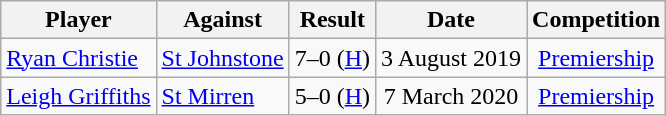<table class="wikitable sortable">
<tr>
<th>Player</th>
<th>Against</th>
<th>Result</th>
<th>Date</th>
<th>Competition</th>
</tr>
<tr>
<td> <a href='#'>Ryan Christie</a></td>
<td> <a href='#'>St Johnstone</a></td>
<td align=center>7–0 (<a href='#'>H</a>)</td>
<td align=center>3 August 2019</td>
<td align=center><a href='#'>Premiership</a></td>
</tr>
<tr>
<td> <a href='#'>Leigh Griffiths</a></td>
<td> <a href='#'>St Mirren</a></td>
<td align=center>5–0 (<a href='#'>H</a>)</td>
<td align=center>7 March 2020</td>
<td align=center><a href='#'>Premiership</a></td>
</tr>
</table>
